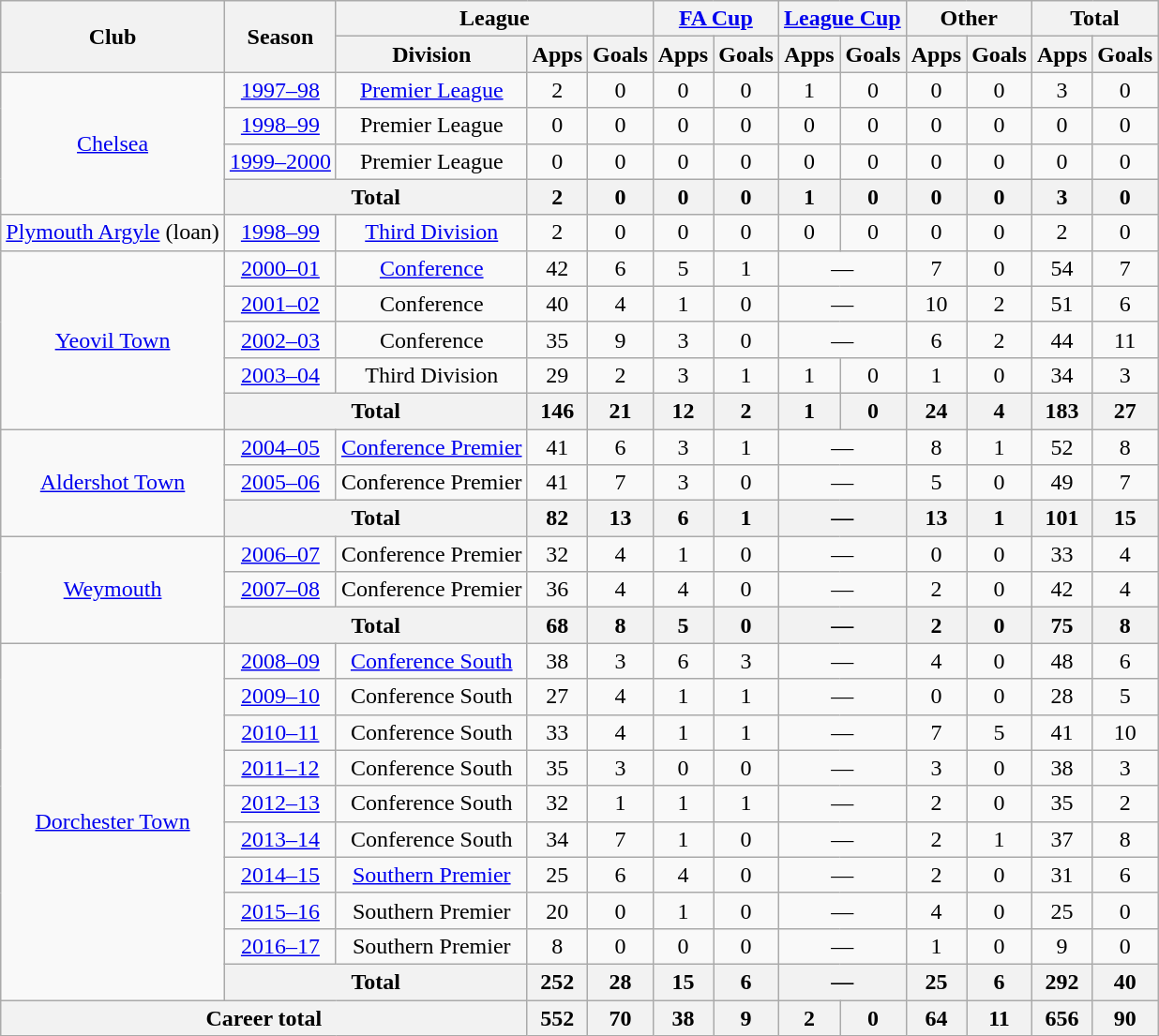<table class="wikitable" style="text-align:center">
<tr>
<th rowspan="2">Club</th>
<th rowspan="2">Season</th>
<th colspan="3">League</th>
<th colspan="2"><a href='#'>FA Cup</a></th>
<th colspan="2"><a href='#'>League Cup</a></th>
<th colspan="2">Other</th>
<th colspan="2">Total</th>
</tr>
<tr>
<th>Division</th>
<th>Apps</th>
<th>Goals</th>
<th>Apps</th>
<th>Goals</th>
<th>Apps</th>
<th>Goals</th>
<th>Apps</th>
<th>Goals</th>
<th>Apps</th>
<th>Goals</th>
</tr>
<tr>
<td rowspan="4"><a href='#'>Chelsea</a></td>
<td><a href='#'>1997–98</a></td>
<td><a href='#'>Premier League</a></td>
<td>2</td>
<td>0</td>
<td>0</td>
<td>0</td>
<td>1</td>
<td>0</td>
<td>0</td>
<td>0</td>
<td>3</td>
<td>0</td>
</tr>
<tr>
<td><a href='#'>1998–99</a></td>
<td>Premier League</td>
<td>0</td>
<td>0</td>
<td>0</td>
<td>0</td>
<td>0</td>
<td>0</td>
<td>0</td>
<td>0</td>
<td>0</td>
<td>0</td>
</tr>
<tr>
<td><a href='#'>1999–2000</a></td>
<td>Premier League</td>
<td>0</td>
<td>0</td>
<td>0</td>
<td>0</td>
<td>0</td>
<td>0</td>
<td>0</td>
<td>0</td>
<td>0</td>
<td>0</td>
</tr>
<tr>
<th colspan="2">Total</th>
<th>2</th>
<th>0</th>
<th>0</th>
<th>0</th>
<th>1</th>
<th>0</th>
<th>0</th>
<th>0</th>
<th>3</th>
<th>0</th>
</tr>
<tr>
<td><a href='#'>Plymouth Argyle</a> (loan)</td>
<td><a href='#'>1998–99</a></td>
<td><a href='#'>Third Division</a></td>
<td>2</td>
<td>0</td>
<td>0</td>
<td>0</td>
<td>0</td>
<td>0</td>
<td>0</td>
<td>0</td>
<td>2</td>
<td>0</td>
</tr>
<tr>
<td rowspan="5"><a href='#'>Yeovil Town</a></td>
<td><a href='#'>2000–01</a></td>
<td><a href='#'>Conference</a></td>
<td>42</td>
<td>6</td>
<td>5</td>
<td>1</td>
<td colspan="2">—</td>
<td>7</td>
<td>0</td>
<td>54</td>
<td>7</td>
</tr>
<tr>
<td><a href='#'>2001–02</a></td>
<td>Conference</td>
<td>40</td>
<td>4</td>
<td>1</td>
<td>0</td>
<td colspan="2">—</td>
<td>10</td>
<td>2</td>
<td>51</td>
<td>6</td>
</tr>
<tr>
<td><a href='#'>2002–03</a></td>
<td>Conference</td>
<td>35</td>
<td>9</td>
<td>3</td>
<td>0</td>
<td colspan="2">—</td>
<td>6</td>
<td>2</td>
<td>44</td>
<td>11</td>
</tr>
<tr>
<td><a href='#'>2003–04</a></td>
<td>Third Division</td>
<td>29</td>
<td>2</td>
<td>3</td>
<td>1</td>
<td>1</td>
<td>0</td>
<td>1</td>
<td>0</td>
<td>34</td>
<td>3</td>
</tr>
<tr>
<th colspan="2">Total</th>
<th>146</th>
<th>21</th>
<th>12</th>
<th>2</th>
<th>1</th>
<th>0</th>
<th>24</th>
<th>4</th>
<th>183</th>
<th>27</th>
</tr>
<tr>
<td rowspan="3"><a href='#'>Aldershot Town</a></td>
<td><a href='#'>2004–05</a></td>
<td><a href='#'>Conference Premier</a></td>
<td>41</td>
<td>6</td>
<td>3</td>
<td>1</td>
<td colspan="2">—</td>
<td>8</td>
<td>1</td>
<td>52</td>
<td>8</td>
</tr>
<tr>
<td><a href='#'>2005–06</a></td>
<td>Conference Premier</td>
<td>41</td>
<td>7</td>
<td>3</td>
<td>0</td>
<td colspan="2">—</td>
<td>5</td>
<td>0</td>
<td>49</td>
<td>7</td>
</tr>
<tr>
<th colspan="2">Total</th>
<th>82</th>
<th>13</th>
<th>6</th>
<th>1</th>
<th colspan="2">—</th>
<th>13</th>
<th>1</th>
<th>101</th>
<th>15</th>
</tr>
<tr>
<td rowspan="3"><a href='#'>Weymouth</a></td>
<td><a href='#'>2006–07</a></td>
<td>Conference Premier</td>
<td>32</td>
<td>4</td>
<td>1</td>
<td>0</td>
<td colspan="2">—</td>
<td>0</td>
<td>0</td>
<td>33</td>
<td>4</td>
</tr>
<tr>
<td><a href='#'>2007–08</a></td>
<td>Conference Premier</td>
<td>36</td>
<td>4</td>
<td>4</td>
<td>0</td>
<td colspan="2">—</td>
<td>2</td>
<td>0</td>
<td>42</td>
<td>4</td>
</tr>
<tr>
<th colspan="2">Total</th>
<th>68</th>
<th>8</th>
<th>5</th>
<th>0</th>
<th colspan="2">—</th>
<th>2</th>
<th>0</th>
<th>75</th>
<th>8</th>
</tr>
<tr>
<td rowspan="10"><a href='#'>Dorchester Town</a></td>
<td><a href='#'>2008–09</a></td>
<td><a href='#'>Conference South</a></td>
<td>38</td>
<td>3</td>
<td>6</td>
<td>3</td>
<td colspan="2">—</td>
<td>4</td>
<td>0</td>
<td>48</td>
<td>6</td>
</tr>
<tr>
<td><a href='#'>2009–10</a></td>
<td>Conference South</td>
<td>27</td>
<td>4</td>
<td>1</td>
<td>1</td>
<td colspan="2">—</td>
<td>0</td>
<td>0</td>
<td>28</td>
<td>5</td>
</tr>
<tr>
<td><a href='#'>2010–11</a></td>
<td>Conference South</td>
<td>33</td>
<td>4</td>
<td>1</td>
<td>1</td>
<td colspan="2">—</td>
<td>7</td>
<td>5</td>
<td>41</td>
<td>10</td>
</tr>
<tr>
<td><a href='#'>2011–12</a></td>
<td>Conference South</td>
<td>35</td>
<td>3</td>
<td>0</td>
<td>0</td>
<td colspan="2">—</td>
<td>3</td>
<td>0</td>
<td>38</td>
<td>3</td>
</tr>
<tr>
<td><a href='#'>2012–13</a></td>
<td>Conference South</td>
<td>32</td>
<td>1</td>
<td>1</td>
<td>1</td>
<td colspan="2">—</td>
<td>2</td>
<td>0</td>
<td>35</td>
<td>2</td>
</tr>
<tr>
<td><a href='#'>2013–14</a></td>
<td>Conference South</td>
<td>34</td>
<td>7</td>
<td>1</td>
<td>0</td>
<td colspan="2">—</td>
<td>2</td>
<td>1</td>
<td>37</td>
<td>8</td>
</tr>
<tr>
<td><a href='#'>2014–15</a></td>
<td><a href='#'>Southern Premier</a></td>
<td>25</td>
<td>6</td>
<td>4</td>
<td>0</td>
<td colspan="2">—</td>
<td>2</td>
<td>0</td>
<td>31</td>
<td>6</td>
</tr>
<tr>
<td><a href='#'>2015–16</a></td>
<td>Southern Premier</td>
<td>20</td>
<td>0</td>
<td>1</td>
<td>0</td>
<td colspan="2">—</td>
<td>4</td>
<td>0</td>
<td>25</td>
<td>0</td>
</tr>
<tr>
<td><a href='#'>2016–17</a></td>
<td>Southern Premier</td>
<td>8</td>
<td>0</td>
<td>0</td>
<td>0</td>
<td colspan="2">—</td>
<td>1</td>
<td>0</td>
<td>9</td>
<td>0</td>
</tr>
<tr>
<th colspan="2">Total</th>
<th>252</th>
<th>28</th>
<th>15</th>
<th>6</th>
<th colspan="2">—</th>
<th>25</th>
<th>6</th>
<th>292</th>
<th>40</th>
</tr>
<tr>
<th colspan="3">Career total</th>
<th>552</th>
<th>70</th>
<th>38</th>
<th>9</th>
<th>2</th>
<th>0</th>
<th>64</th>
<th>11</th>
<th>656</th>
<th>90</th>
</tr>
</table>
